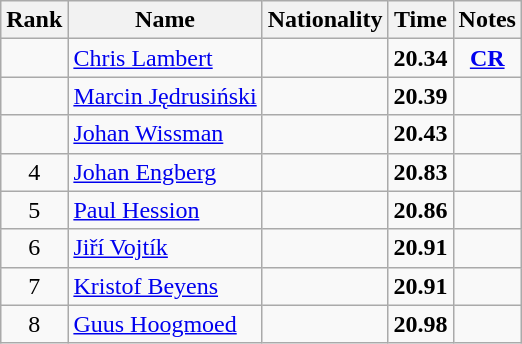<table class="wikitable sortable" style="text-align:center">
<tr>
<th>Rank</th>
<th>Name</th>
<th>Nationality</th>
<th>Time</th>
<th>Notes</th>
</tr>
<tr>
<td></td>
<td align=left><a href='#'>Chris Lambert</a></td>
<td align=left></td>
<td><strong>20.34</strong></td>
<td><strong><a href='#'>CR</a></strong></td>
</tr>
<tr>
<td></td>
<td align=left><a href='#'>Marcin Jędrusiński</a></td>
<td align=left></td>
<td><strong>20.39</strong></td>
<td></td>
</tr>
<tr>
<td></td>
<td align=left><a href='#'>Johan Wissman</a></td>
<td align=left></td>
<td><strong>20.43</strong></td>
<td></td>
</tr>
<tr>
<td>4</td>
<td align=left><a href='#'>Johan Engberg</a></td>
<td align=left></td>
<td><strong>20.83</strong></td>
<td></td>
</tr>
<tr>
<td>5</td>
<td align=left><a href='#'>Paul Hession</a></td>
<td align=left></td>
<td><strong>20.86</strong></td>
<td></td>
</tr>
<tr>
<td>6</td>
<td align=left><a href='#'>Jiří Vojtík</a></td>
<td align=left></td>
<td><strong>20.91</strong></td>
<td></td>
</tr>
<tr>
<td>7</td>
<td align=left><a href='#'>Kristof Beyens</a></td>
<td align=left></td>
<td><strong>20.91</strong></td>
<td></td>
</tr>
<tr>
<td>8</td>
<td align=left><a href='#'>Guus Hoogmoed</a></td>
<td align=left></td>
<td><strong>20.98</strong></td>
<td></td>
</tr>
</table>
